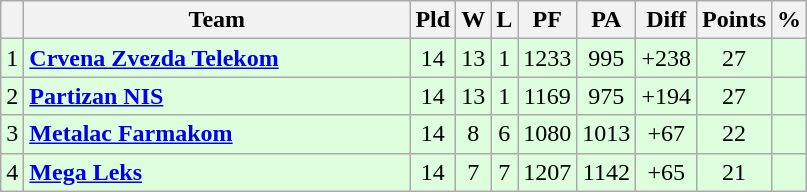<table class="wikitable sortable" style="text-align:center">
<tr>
<th></th>
<th width="250">Team</th>
<th>Pld</th>
<th>W</th>
<th>L</th>
<th>PF</th>
<th>PA</th>
<th>Diff</th>
<th>Points</th>
<th>%</th>
</tr>
<tr style="background: #ddffdd">
<td>1</td>
<td align=left><strong><a href='#'>Crvena Zvezda Telekom</a></strong></td>
<td>14</td>
<td>13</td>
<td>1</td>
<td>1233</td>
<td>995</td>
<td>+238</td>
<td>27</td>
<td></td>
</tr>
<tr style="background: #ddffdd">
<td>2</td>
<td align=left><strong><a href='#'>Partizan NIS</a></strong></td>
<td>14</td>
<td>13</td>
<td>1</td>
<td>1169</td>
<td>975</td>
<td>+194</td>
<td>27</td>
<td></td>
</tr>
<tr style="background: #ddffdd">
<td>3</td>
<td align=left><strong><a href='#'>Metalac Farmakom</a></strong></td>
<td>14</td>
<td>8</td>
<td>6</td>
<td>1080</td>
<td>1013</td>
<td>+67</td>
<td>22</td>
<td></td>
</tr>
<tr style="background: #ddffdd">
<td>4</td>
<td align=left><strong><a href='#'>Mega Leks</a></strong></td>
<td>14</td>
<td>7</td>
<td>7</td>
<td>1207</td>
<td>1142</td>
<td>+65</td>
<td>21</td>
<td></td>
</tr>
</table>
